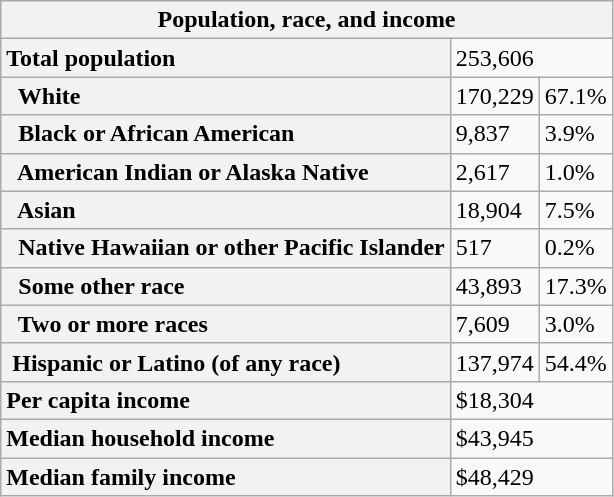<table class="wikitable collapsible collapsed">
<tr>
<th colspan=6>Population, race, and income</th>
</tr>
<tr>
<th scope="row" style="text-align: left;">Total population</th>
<td colspan=2>253,606</td>
</tr>
<tr>
<th scope="row" style="text-align: left;">  White</th>
<td>170,229</td>
<td>67.1%</td>
</tr>
<tr>
<th scope="row" style="text-align: left;">  Black or African American</th>
<td>9,837</td>
<td>3.9%</td>
</tr>
<tr>
<th scope="row" style="text-align: left;">  American Indian or Alaska Native</th>
<td>2,617</td>
<td>1.0%</td>
</tr>
<tr>
<th scope="row" style="text-align: left;">  Asian</th>
<td>18,904</td>
<td>7.5%</td>
</tr>
<tr>
<th scope="row" style="text-align: left;">  Native Hawaiian or other Pacific Islander</th>
<td>517</td>
<td>0.2%</td>
</tr>
<tr>
<th scope="row" style="text-align: left;">  Some other race</th>
<td>43,893</td>
<td>17.3%</td>
</tr>
<tr>
<th scope="row" style="text-align: left;">  Two or more races</th>
<td>7,609</td>
<td>3.0%</td>
</tr>
<tr>
<th scope="row" style="text-align: left;"> Hispanic or Latino (of any race)</th>
<td>137,974</td>
<td>54.4%</td>
</tr>
<tr>
<th scope="row" style="text-align: left;">Per capita income</th>
<td colspan=2>$18,304</td>
</tr>
<tr>
<th scope="row" style="text-align: left;">Median household income</th>
<td colspan=2>$43,945</td>
</tr>
<tr>
<th scope="row" style="text-align: left;">Median family income</th>
<td colspan=2>$48,429</td>
</tr>
</table>
